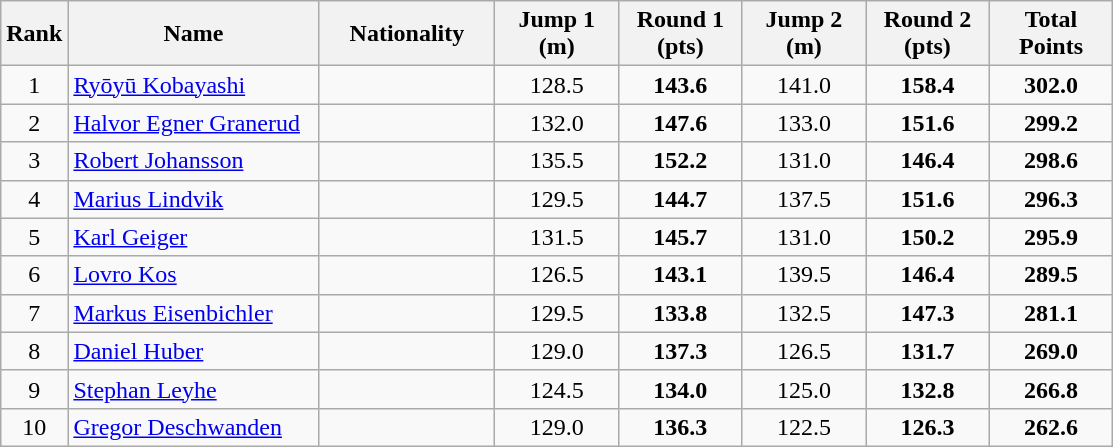<table class="wikitable sortable" style="text-align: center;">
<tr>
<th>Rank</th>
<th width=160>Name</th>
<th width=110>Nationality</th>
<th width=75>Jump 1 (m)</th>
<th width=75>Round 1 (pts)</th>
<th width=75>Jump 2 (m)</th>
<th width=75>Round 2 (pts)</th>
<th width=75>Total Points</th>
</tr>
<tr>
<td>1</td>
<td align=left><a href='#'>Ryōyū Kobayashi</a></td>
<td align=left></td>
<td>128.5</td>
<td><strong>143.6</strong></td>
<td>141.0</td>
<td><strong>158.4</strong></td>
<td><strong>302.0</strong></td>
</tr>
<tr>
<td>2</td>
<td align=left><a href='#'>Halvor Egner Granerud</a></td>
<td align=left></td>
<td>132.0</td>
<td><strong>147.6</strong></td>
<td>133.0</td>
<td><strong>151.6</strong></td>
<td><strong>299.2</strong></td>
</tr>
<tr>
<td>3</td>
<td align=left><a href='#'>Robert Johansson</a></td>
<td align=left></td>
<td>135.5</td>
<td><strong>152.2</strong></td>
<td>131.0</td>
<td><strong>146.4</strong></td>
<td><strong>298.6</strong></td>
</tr>
<tr>
<td>4</td>
<td align=left><a href='#'>Marius Lindvik</a></td>
<td align=left></td>
<td>129.5</td>
<td><strong>144.7</strong></td>
<td>137.5</td>
<td><strong>151.6</strong></td>
<td><strong>296.3</strong></td>
</tr>
<tr>
<td>5</td>
<td align=left><a href='#'>Karl Geiger</a></td>
<td align=left></td>
<td>131.5</td>
<td><strong>145.7</strong></td>
<td>131.0</td>
<td><strong>150.2</strong></td>
<td><strong>295.9</strong></td>
</tr>
<tr>
<td>6</td>
<td align=left><a href='#'>Lovro Kos</a></td>
<td align=left></td>
<td>126.5</td>
<td><strong>143.1</strong></td>
<td>139.5</td>
<td><strong>146.4</strong></td>
<td><strong>289.5</strong></td>
</tr>
<tr>
<td>7</td>
<td align=left><a href='#'>Markus Eisenbichler</a></td>
<td align=left></td>
<td>129.5</td>
<td><strong>133.8</strong></td>
<td>132.5</td>
<td><strong>147.3</strong></td>
<td><strong>281.1</strong></td>
</tr>
<tr>
<td>8</td>
<td align=left><a href='#'>Daniel Huber</a></td>
<td align=left></td>
<td>129.0</td>
<td><strong>137.3</strong></td>
<td>126.5</td>
<td><strong>131.7</strong></td>
<td><strong>269.0</strong></td>
</tr>
<tr>
<td>9</td>
<td align=left><a href='#'>Stephan Leyhe</a></td>
<td align=left></td>
<td>124.5</td>
<td><strong>134.0</strong></td>
<td>125.0</td>
<td><strong>132.8</strong></td>
<td><strong>266.8</strong></td>
</tr>
<tr>
<td>10</td>
<td align=left><a href='#'>Gregor Deschwanden</a></td>
<td align=left></td>
<td>129.0</td>
<td><strong>136.3</strong></td>
<td>122.5</td>
<td><strong>126.3</strong></td>
<td><strong>262.6</strong></td>
</tr>
</table>
